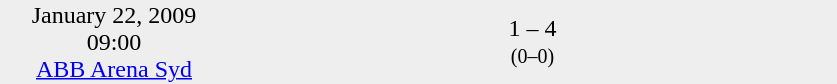<table style="background:#eee;" cellspacing="0">
<tr style="text-align:center;">
<td width=150>January 22, 2009<br>09:00<br><a href='#'>ABB Arena Syd</a></td>
<td style="width:150px; text-align:right;"></td>
<td width=100>1 – 4 <br><small>(0–0)</small></td>
<td style="width:150px; text-align:left;"><strong></strong></td>
</tr>
</table>
